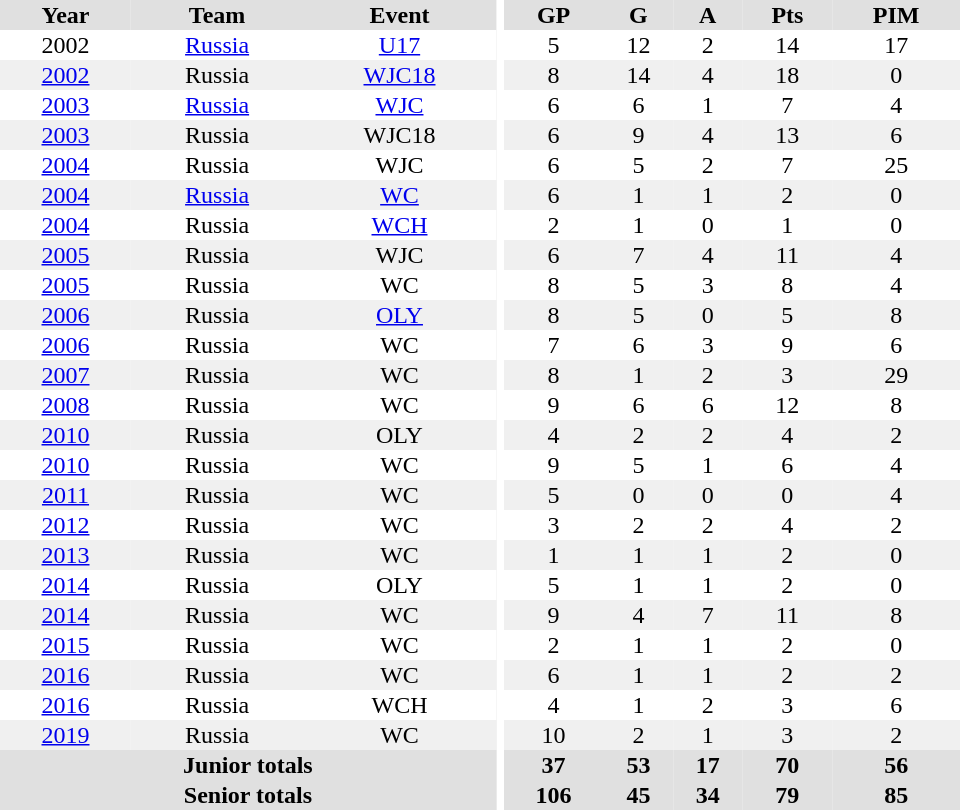<table border="0" cellpadding="1" cellspacing="0" ID="Table3" style="text-align:center; width:40em">
<tr bgcolor="#e0e0e0">
<th>Year</th>
<th>Team</th>
<th>Event</th>
<th rowspan="102" bgcolor="#ffffff"></th>
<th>GP</th>
<th>G</th>
<th>A</th>
<th>Pts</th>
<th>PIM</th>
</tr>
<tr>
<td>2002</td>
<td><a href='#'>Russia</a></td>
<td><a href='#'>U17</a></td>
<td>5</td>
<td>12</td>
<td>2</td>
<td>14</td>
<td>17</td>
</tr>
<tr bgcolor="#f0f0f0">
<td><a href='#'>2002</a></td>
<td>Russia</td>
<td><a href='#'>WJC18</a></td>
<td>8</td>
<td>14</td>
<td>4</td>
<td>18</td>
<td>0</td>
</tr>
<tr>
<td><a href='#'>2003</a></td>
<td><a href='#'>Russia</a></td>
<td><a href='#'>WJC</a></td>
<td>6</td>
<td>6</td>
<td>1</td>
<td>7</td>
<td>4</td>
</tr>
<tr bgcolor="#f0f0f0">
<td><a href='#'>2003</a></td>
<td>Russia</td>
<td>WJC18</td>
<td>6</td>
<td>9</td>
<td>4</td>
<td>13</td>
<td>6</td>
</tr>
<tr>
<td><a href='#'>2004</a></td>
<td>Russia</td>
<td>WJC</td>
<td>6</td>
<td>5</td>
<td>2</td>
<td>7</td>
<td>25</td>
</tr>
<tr bgcolor="#f0f0f0">
<td><a href='#'>2004</a></td>
<td><a href='#'>Russia</a></td>
<td><a href='#'>WC</a></td>
<td>6</td>
<td>1</td>
<td>1</td>
<td>2</td>
<td>0</td>
</tr>
<tr>
<td><a href='#'>2004</a></td>
<td>Russia</td>
<td><a href='#'>WCH</a></td>
<td>2</td>
<td>1</td>
<td>0</td>
<td>1</td>
<td>0</td>
</tr>
<tr bgcolor="#f0f0f0">
<td><a href='#'>2005</a></td>
<td>Russia</td>
<td>WJC</td>
<td>6</td>
<td>7</td>
<td>4</td>
<td>11</td>
<td>4</td>
</tr>
<tr>
<td><a href='#'>2005</a></td>
<td>Russia</td>
<td>WC</td>
<td>8</td>
<td>5</td>
<td>3</td>
<td>8</td>
<td>4</td>
</tr>
<tr bgcolor="#f0f0f0">
<td><a href='#'>2006</a></td>
<td>Russia</td>
<td><a href='#'>OLY</a></td>
<td>8</td>
<td>5</td>
<td>0</td>
<td>5</td>
<td>8</td>
</tr>
<tr>
<td><a href='#'>2006</a></td>
<td>Russia</td>
<td>WC</td>
<td>7</td>
<td>6</td>
<td>3</td>
<td>9</td>
<td>6</td>
</tr>
<tr bgcolor="#f0f0f0">
<td><a href='#'>2007</a></td>
<td>Russia</td>
<td>WC</td>
<td>8</td>
<td>1</td>
<td>2</td>
<td>3</td>
<td>29</td>
</tr>
<tr>
<td><a href='#'>2008</a></td>
<td>Russia</td>
<td>WC</td>
<td>9</td>
<td>6</td>
<td>6</td>
<td>12</td>
<td>8</td>
</tr>
<tr bgcolor="#f0f0f0">
<td><a href='#'>2010</a></td>
<td>Russia</td>
<td>OLY</td>
<td>4</td>
<td>2</td>
<td>2</td>
<td>4</td>
<td>2</td>
</tr>
<tr>
<td><a href='#'>2010</a></td>
<td>Russia</td>
<td>WC</td>
<td>9</td>
<td>5</td>
<td>1</td>
<td>6</td>
<td>4</td>
</tr>
<tr bgcolor="#f0f0f0">
<td><a href='#'>2011</a></td>
<td>Russia</td>
<td>WC</td>
<td>5</td>
<td>0</td>
<td>0</td>
<td>0</td>
<td>4</td>
</tr>
<tr>
<td><a href='#'>2012</a></td>
<td>Russia</td>
<td>WC</td>
<td>3</td>
<td>2</td>
<td>2</td>
<td>4</td>
<td>2</td>
</tr>
<tr bgcolor="#f0f0f0">
<td><a href='#'>2013</a></td>
<td>Russia</td>
<td>WC</td>
<td>1</td>
<td>1</td>
<td>1</td>
<td>2</td>
<td>0</td>
</tr>
<tr>
<td><a href='#'>2014</a></td>
<td>Russia</td>
<td>OLY</td>
<td>5</td>
<td>1</td>
<td>1</td>
<td>2</td>
<td>0</td>
</tr>
<tr bgcolor="#f0f0f0">
<td><a href='#'>2014</a></td>
<td>Russia</td>
<td>WC</td>
<td>9</td>
<td>4</td>
<td>7</td>
<td>11</td>
<td>8</td>
</tr>
<tr>
<td><a href='#'>2015</a></td>
<td>Russia</td>
<td>WC</td>
<td>2</td>
<td>1</td>
<td>1</td>
<td>2</td>
<td>0</td>
</tr>
<tr bgcolor="#f0f0f0">
<td><a href='#'>2016</a></td>
<td>Russia</td>
<td>WC</td>
<td>6</td>
<td>1</td>
<td>1</td>
<td>2</td>
<td>2</td>
</tr>
<tr>
<td><a href='#'>2016</a></td>
<td>Russia</td>
<td>WCH</td>
<td>4</td>
<td>1</td>
<td>2</td>
<td>3</td>
<td>6</td>
</tr>
<tr bgcolor="#f0f0f0">
<td><a href='#'>2019</a></td>
<td>Russia</td>
<td>WC</td>
<td>10</td>
<td>2</td>
<td>1</td>
<td>3</td>
<td>2</td>
</tr>
<tr bgcolor="#e0e0e0">
<th colspan="3">Junior totals</th>
<th>37</th>
<th>53</th>
<th>17</th>
<th>70</th>
<th>56</th>
</tr>
<tr bgcolor="#e0e0e0">
<th colspan="3">Senior totals</th>
<th>106</th>
<th>45</th>
<th>34</th>
<th>79</th>
<th>85</th>
</tr>
</table>
